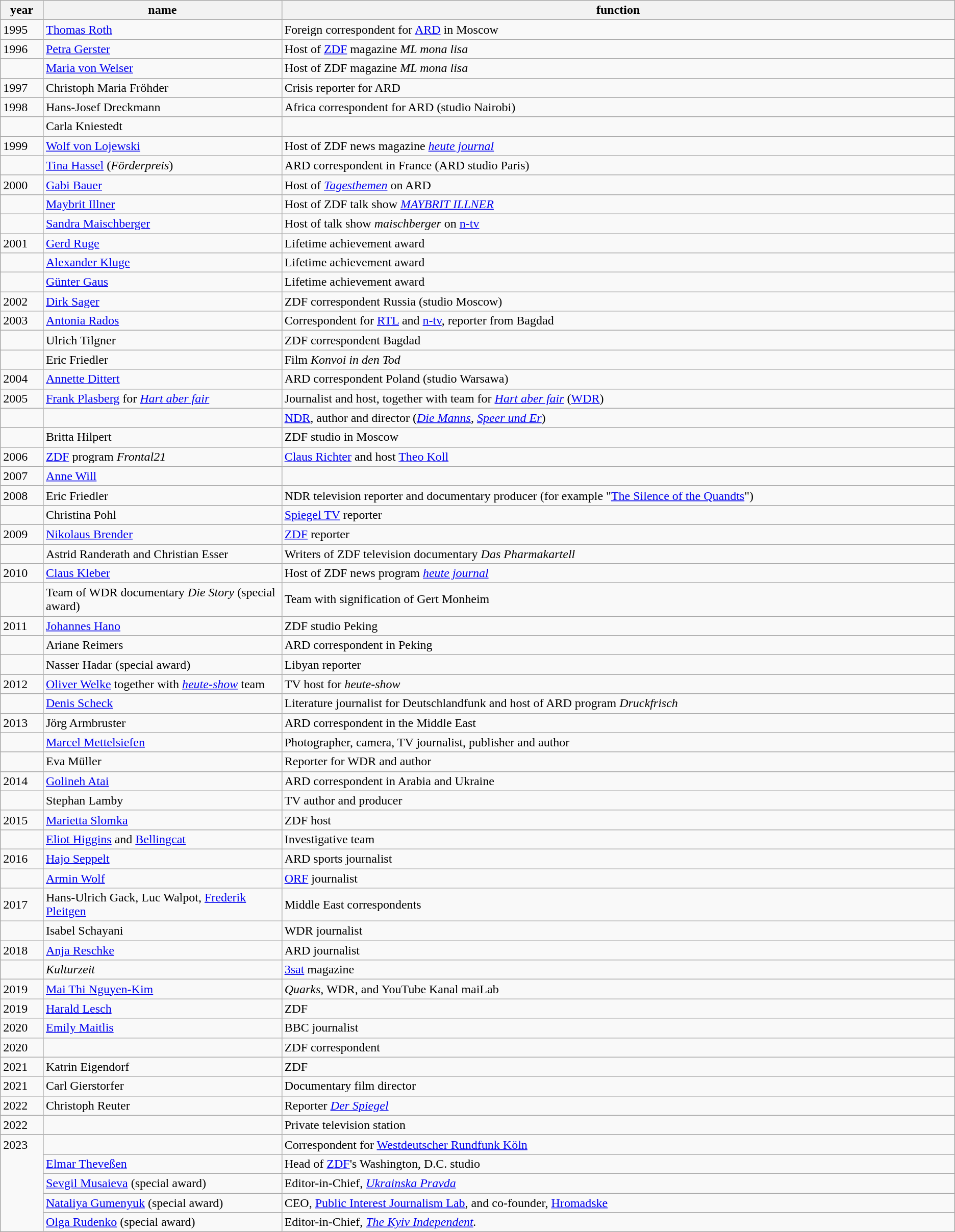<table class="wikitable">
<tr>
<th>year</th>
<th>name</th>
<th>function</th>
</tr>
<tr>
<td>1995</td>
<td width="25%"><a href='#'>Thomas Roth</a></td>
<td>Foreign correspondent for <a href='#'>ARD</a> in Moscow</td>
</tr>
<tr>
<td>1996</td>
<td><a href='#'>Petra Gerster</a></td>
<td>Host of <a href='#'>ZDF</a> magazine <em>ML mona lisa</em></td>
</tr>
<tr>
<td></td>
<td><a href='#'>Maria von Welser</a></td>
<td>Host of ZDF magazine <em>ML mona lisa</em></td>
</tr>
<tr>
<td>1997</td>
<td>Christoph Maria Fröhder</td>
<td>Crisis reporter for ARD</td>
</tr>
<tr>
<td>1998</td>
<td>Hans-Josef Dreckmann</td>
<td>Africa correspondent for ARD (studio Nairobi)</td>
</tr>
<tr>
<td></td>
<td>Carla Kniestedt</td>
</tr>
<tr>
<td>1999</td>
<td><a href='#'>Wolf von Lojewski</a></td>
<td>Host of ZDF news magazine <em><a href='#'>heute journal</a></em></td>
</tr>
<tr>
<td></td>
<td><a href='#'>Tina Hassel</a> (<em>Förderpreis</em>)</td>
<td>ARD correspondent in France (ARD studio Paris)</td>
</tr>
<tr>
<td>2000</td>
<td><a href='#'>Gabi Bauer</a></td>
<td>Host of <em><a href='#'>Tagesthemen</a></em> on ARD</td>
</tr>
<tr>
<td></td>
<td><a href='#'>Maybrit Illner</a></td>
<td>Host of ZDF talk show <em><a href='#'>MAYBRIT ILLNER</a></em></td>
</tr>
<tr>
<td></td>
<td><a href='#'>Sandra Maischberger</a></td>
<td>Host of talk show <em>maischberger</em> on <a href='#'>n-tv</a></td>
</tr>
<tr>
<td>2001</td>
<td><a href='#'>Gerd Ruge</a></td>
<td>Lifetime achievement award</td>
</tr>
<tr>
<td></td>
<td><a href='#'>Alexander Kluge</a></td>
<td>Lifetime achievement award</td>
</tr>
<tr>
<td></td>
<td><a href='#'>Günter Gaus</a></td>
<td>Lifetime achievement award</td>
</tr>
<tr>
<td>2002</td>
<td><a href='#'>Dirk Sager</a></td>
<td>ZDF correspondent Russia (studio Moscow)</td>
</tr>
<tr>
<td>2003</td>
<td><a href='#'>Antonia Rados</a></td>
<td>Correspondent for <a href='#'>RTL</a> and <a href='#'>n-tv</a>, reporter from Bagdad</td>
</tr>
<tr>
<td></td>
<td>Ulrich Tilgner</td>
<td>ZDF correspondent Bagdad</td>
</tr>
<tr>
<td></td>
<td>Eric Friedler</td>
<td>Film <em>Konvoi in den Tod</em></td>
</tr>
<tr>
<td>2004</td>
<td><a href='#'>Annette Dittert</a></td>
<td>ARD correspondent Poland (studio Warsawa)</td>
</tr>
<tr>
<td>2005</td>
<td><a href='#'>Frank Plasberg</a> for <em><a href='#'>Hart aber fair</a></em></td>
<td>Journalist and host, together with team for <em><a href='#'>Hart aber fair</a></em> (<a href='#'>WDR</a>)</td>
</tr>
<tr valign="top">
<td></td>
<td></td>
<td><a href='#'>NDR</a>, author and director (<a href='#'><em>Die Manns</em></a>, <em><a href='#'>Speer und Er</a></em>)</td>
</tr>
<tr>
<td></td>
<td>Britta Hilpert</td>
<td>ZDF studio in Moscow</td>
</tr>
<tr>
<td>2006</td>
<td><a href='#'>ZDF</a> program <em>Frontal21</em></td>
<td><a href='#'>Claus Richter</a> and host <a href='#'>Theo Koll</a></td>
</tr>
<tr>
<td>2007</td>
<td><a href='#'>Anne Will</a></td>
</tr>
<tr>
<td>2008</td>
<td>Eric Friedler</td>
<td>NDR television reporter and documentary producer (for example "<a href='#'>The Silence of the Quandts</a>")</td>
</tr>
<tr>
<td></td>
<td>Christina Pohl</td>
<td><a href='#'>Spiegel TV</a> reporter</td>
</tr>
<tr>
<td>2009</td>
<td><a href='#'>Nikolaus Brender</a></td>
<td><a href='#'>ZDF</a> reporter</td>
</tr>
<tr>
<td></td>
<td>Astrid Randerath and Christian Esser</td>
<td>Writers of ZDF television documentary <em>Das Pharmakartell</em></td>
</tr>
<tr>
<td>2010</td>
<td><a href='#'>Claus Kleber</a></td>
<td>Host of ZDF news program <em><a href='#'>heute journal</a></em></td>
</tr>
<tr>
<td></td>
<td>Team of WDR documentary <em>Die Story</em> (special award)</td>
<td>Team with signification of Gert Monheim</td>
</tr>
<tr>
<td>2011</td>
<td><a href='#'>Johannes Hano</a></td>
<td>ZDF studio Peking</td>
</tr>
<tr>
<td></td>
<td>Ariane Reimers</td>
<td>ARD correspondent in Peking</td>
</tr>
<tr>
<td></td>
<td>Nasser Hadar (special award)</td>
<td>Libyan reporter</td>
</tr>
<tr>
<td>2012</td>
<td><a href='#'>Oliver Welke</a> together with <em><a href='#'>heute-show</a></em> team</td>
<td>TV host for <em>heute-show</em></td>
</tr>
<tr>
<td></td>
<td><a href='#'>Denis Scheck</a></td>
<td>Literature journalist for Deutschlandfunk and host of ARD program <em>Druckfrisch</em></td>
</tr>
<tr>
<td>2013</td>
<td>Jörg Armbruster</td>
<td>ARD correspondent in the Middle East</td>
</tr>
<tr>
<td></td>
<td><a href='#'>Marcel Mettelsiefen</a></td>
<td>Photographer, camera, TV journalist, publisher and author</td>
</tr>
<tr>
<td></td>
<td>Eva Müller</td>
<td>Reporter for WDR and author</td>
</tr>
<tr>
<td>2014</td>
<td><a href='#'>Golineh Atai</a></td>
<td>ARD correspondent in Arabia and Ukraine</td>
</tr>
<tr>
<td></td>
<td>Stephan Lamby</td>
<td>TV author and producer</td>
</tr>
<tr>
<td>2015</td>
<td><a href='#'>Marietta Slomka</a></td>
<td>ZDF host</td>
</tr>
<tr>
<td></td>
<td><a href='#'>Eliot Higgins</a> and <a href='#'>Bellingcat</a></td>
<td>Investigative team</td>
</tr>
<tr>
<td>2016</td>
<td><a href='#'>Hajo Seppelt</a></td>
<td>ARD sports journalist</td>
</tr>
<tr>
<td></td>
<td><a href='#'>Armin Wolf</a></td>
<td><a href='#'>ORF</a> journalist</td>
</tr>
<tr>
<td>2017</td>
<td>Hans-Ulrich Gack, Luc Walpot, <a href='#'>Frederik Pleitgen</a></td>
<td>Middle East correspondents</td>
</tr>
<tr>
<td></td>
<td>Isabel Schayani</td>
<td>WDR journalist</td>
</tr>
<tr>
<td>2018</td>
<td><a href='#'>Anja Reschke</a></td>
<td>ARD journalist</td>
</tr>
<tr>
<td></td>
<td><em>Kulturzeit</em></td>
<td><a href='#'>3sat</a> magazine</td>
</tr>
<tr>
<td>2019</td>
<td><a href='#'>Mai Thi Nguyen-Kim</a></td>
<td><em>Quarks</em>, WDR, and YouTube Kanal maiLab</td>
</tr>
<tr>
<td>2019</td>
<td><a href='#'>Harald Lesch</a></td>
<td>ZDF</td>
</tr>
<tr>
<td>2020</td>
<td><a href='#'>Emily Maitlis</a></td>
<td>BBC journalist</td>
</tr>
<tr>
<td>2020</td>
<td></td>
<td>ZDF correspondent</td>
</tr>
<tr>
<td>2021</td>
<td>Katrin Eigendorf</td>
<td>ZDF</td>
</tr>
<tr>
<td>2021</td>
<td>Carl Gierstorfer</td>
<td>Documentary film director</td>
</tr>
<tr>
<td>2022</td>
<td>Christoph Reuter</td>
<td>Reporter <em><a href='#'>Der Spiegel</a></em></td>
</tr>
<tr>
<td>2022</td>
<td></td>
<td>Private television station</td>
</tr>
<tr>
<td rowspan="5" style="vertical-align:top">2023</td>
<td></td>
<td>Correspondent for <a href='#'>Westdeutscher Rundfunk Köln</a></td>
</tr>
<tr>
<td><a href='#'>Elmar Theveßen</a></td>
<td>Head of <a href='#'>ZDF</a>'s Washington, D.C. studio</td>
</tr>
<tr>
<td><a href='#'>Sevgil Musaieva</a> (special award)</td>
<td>Editor-in-Chief, <em><a href='#'>Ukrainska Pravda</a></em></td>
</tr>
<tr>
<td><a href='#'>Nataliya Gumenyuk</a> (special award)</td>
<td>CEO, <a href='#'>Public Interest Journalism Lab</a>, and co-founder, <a href='#'>Hromadske</a></td>
</tr>
<tr>
<td><a href='#'>Olga Rudenko</a> (special award)</td>
<td>Editor-in-Chief, <em><a href='#'>The Kyiv Independent</a>.</em></td>
</tr>
</table>
